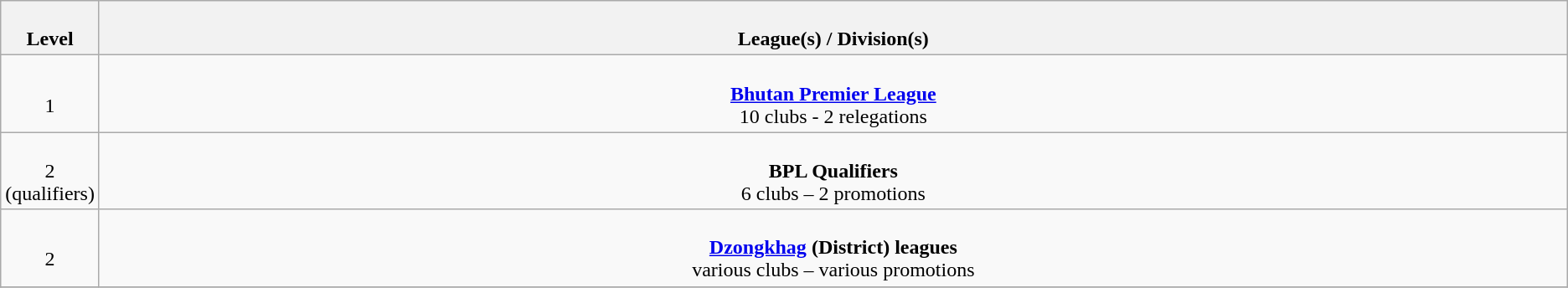<table class="wikitable" style="text-align: center;">
<tr>
<th colspan="1" width="4%"><br>Level</th>
<th colspan="6" width="96%"><br>League(s) / Division(s)</th>
</tr>
<tr>
<td colspan="1" width="4%"><br>1</td>
<td colspan="6" width="96%"><br><strong><a href='#'>Bhutan Premier League</a></strong><br>
10 clubs - 2 relegations</td>
</tr>
<tr>
<td colspan="1" width="4%"><br>2 (qualifiers)</td>
<td colspan="6" width="96%"><br><strong>BPL Qualifiers</strong><br>
6 clubs – 2 promotions</td>
</tr>
<tr>
<td colspan="1" width="4%"><br>2</td>
<td colspan="6" width="96%"><br><strong><a href='#'>Dzongkhag</a> (District) leagues</strong><br>
various clubs – various promotions</td>
</tr>
<tr>
</tr>
</table>
